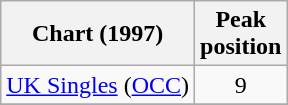<table class="wikitable sortable">
<tr>
<th>Chart (1997)</th>
<th>Peak<br>position</th>
</tr>
<tr>
<td><a href='#'>UK Singles</a> (<a href='#'>OCC</a>)</td>
<td style="text-align:center;">9</td>
</tr>
<tr>
</tr>
</table>
